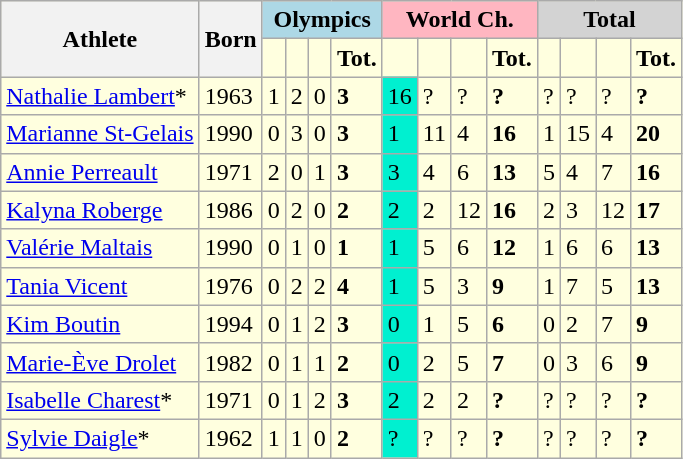<table class="wikitable" style="background-color:#ffffdf">
<tr text-align="center" bgcolor="#efefef">
<th rowspan=2>Athlete</th>
<th rowspan=2>Born</th>
<th colspan=4; style="background-color:lightblue">Olympics</th>
<th colspan=4; style="background-color:lightpink">World Ch.</th>
<th colspan=4; style="background-color:lightgrey">Total</th>
</tr>
<tr>
<td></td>
<td></td>
<td></td>
<td><strong>Tot.</strong></td>
<td></td>
<td></td>
<td></td>
<td><strong>Tot.</strong></td>
<td></td>
<td></td>
<td></td>
<td><strong>Tot.</strong></td>
</tr>
<tr>
<td align=left><a href='#'>Nathalie Lambert</a>*</td>
<td align=left>1963</td>
<td>1</td>
<td>2</td>
<td>0</td>
<td><strong>3</strong></td>
<td style="background-color:#00f0D0">16</td>
<td>?</td>
<td>?</td>
<td><strong>?</strong></td>
<td>?</td>
<td>?</td>
<td>?</td>
<td><strong>?</strong></td>
</tr>
<tr>
<td align=left><a href='#'>Marianne St-Gelais</a></td>
<td align=left>1990</td>
<td>0</td>
<td>3</td>
<td>0</td>
<td><strong>3</strong></td>
<td style="background-color:#00f0D0">1</td>
<td>11</td>
<td>4</td>
<td><strong>16</strong></td>
<td>1</td>
<td>15</td>
<td>4</td>
<td><strong>20</strong></td>
</tr>
<tr>
<td align=left><a href='#'>Annie Perreault</a></td>
<td align=left>1971</td>
<td>2</td>
<td>0</td>
<td>1</td>
<td><strong>3</strong></td>
<td style="background-color:#00f0D0">3</td>
<td>4</td>
<td>6</td>
<td><strong>13</strong></td>
<td>5</td>
<td>4</td>
<td>7</td>
<td><strong>16</strong></td>
</tr>
<tr>
<td align=left><a href='#'>Kalyna Roberge</a></td>
<td align=left>1986</td>
<td>0</td>
<td>2</td>
<td>0</td>
<td><strong>2</strong></td>
<td style="background-color:#00f0D0">2</td>
<td>2</td>
<td>12</td>
<td><strong>16</strong></td>
<td>2</td>
<td>3</td>
<td>12</td>
<td><strong>17</strong></td>
</tr>
<tr>
<td align=left><a href='#'>Valérie Maltais</a></td>
<td align=left>1990</td>
<td>0</td>
<td>1</td>
<td>0</td>
<td><strong>1</strong></td>
<td style="background-color:#00f0D0">1</td>
<td>5</td>
<td>6</td>
<td><strong>12</strong></td>
<td>1</td>
<td>6</td>
<td>6</td>
<td><strong>13</strong></td>
</tr>
<tr>
<td align=left><a href='#'>Tania Vicent</a></td>
<td align=left>1976</td>
<td>0</td>
<td>2</td>
<td>2</td>
<td><strong>4</strong></td>
<td style="background-color:#00f0D0">1</td>
<td>5</td>
<td>3</td>
<td><strong>9</strong></td>
<td>1</td>
<td>7</td>
<td>5</td>
<td><strong>13</strong></td>
</tr>
<tr>
<td align=left><a href='#'>Kim Boutin</a></td>
<td align=left>1994</td>
<td>0</td>
<td>1</td>
<td>2</td>
<td><strong>3</strong></td>
<td style="background-color:#00f0D0">0</td>
<td>1</td>
<td>5</td>
<td><strong>6</strong></td>
<td>0</td>
<td>2</td>
<td>7</td>
<td><strong>9</strong></td>
</tr>
<tr>
<td align=left><a href='#'>Marie-Ève Drolet</a></td>
<td align=left>1982</td>
<td>0</td>
<td>1</td>
<td>1</td>
<td><strong>2</strong></td>
<td style="background-color:#00f0D0">0</td>
<td>2</td>
<td>5</td>
<td><strong>7</strong></td>
<td>0</td>
<td>3</td>
<td>6</td>
<td><strong>9</strong></td>
</tr>
<tr>
<td align=left><a href='#'>Isabelle Charest</a>*</td>
<td align=left>1971</td>
<td>0</td>
<td>1</td>
<td>2</td>
<td><strong>3</strong></td>
<td style="background-color:#00f0D0">2</td>
<td>2</td>
<td>2</td>
<td><strong>?</strong></td>
<td>?</td>
<td>?</td>
<td>?</td>
<td><strong>?</strong></td>
</tr>
<tr>
<td align=left><a href='#'>Sylvie Daigle</a>*</td>
<td align=left>1962</td>
<td>1</td>
<td>1</td>
<td>0</td>
<td><strong>2</strong></td>
<td style="background-color:#00f0D0">?</td>
<td>?</td>
<td>?</td>
<td><strong>?</strong></td>
<td>?</td>
<td>?</td>
<td>?</td>
<td><strong>?</strong></td>
</tr>
</table>
